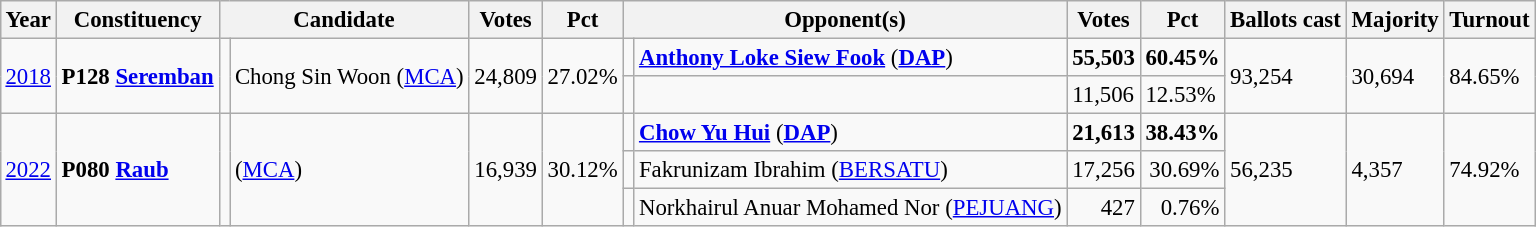<table class="wikitable" style="margin:0.5em ; font-size:95%">
<tr>
<th>Year</th>
<th>Constituency</th>
<th colspan=2>Candidate</th>
<th>Votes</th>
<th>Pct</th>
<th colspan=2>Opponent(s)</th>
<th>Votes</th>
<th>Pct</th>
<th>Ballots cast</th>
<th>Majority</th>
<th>Turnout</th>
</tr>
<tr>
<td rowspan=2><a href='#'>2018</a></td>
<td rowspan=2><strong>P128 <a href='#'>Seremban</a></strong></td>
<td rowspan=2 ></td>
<td rowspan=2>Chong Sin Woon (<a href='#'>MCA</a>)</td>
<td rowspan=2 align="right">24,809</td>
<td rowspan=2>27.02%</td>
<td></td>
<td><strong><a href='#'>Anthony Loke Siew Fook</a></strong> (<a href='#'><strong>DAP</strong></a>)</td>
<td align="right"><strong>55,503</strong></td>
<td><strong>60.45%</strong></td>
<td rowspan=2>93,254</td>
<td rowspan=2>30,694</td>
<td rowspan=2>84.65%</td>
</tr>
<tr>
<td></td>
<td></td>
<td>11,506</td>
<td>12.53%</td>
</tr>
<tr>
<td rowspan="3"><a href='#'>2022</a></td>
<td rowspan=3><strong>P080 <a href='#'>Raub</a></strong></td>
<td rowspan="3" ></td>
<td rowspan="3"> (<a href='#'>MCA</a>)</td>
<td rowspan="3" align="right">16,939</td>
<td rowspan="3">30.12%</td>
<td></td>
<td><strong><a href='#'>Chow Yu Hui</a></strong> (<a href='#'><strong>DAP</strong></a>)</td>
<td align="right"><strong>21,613</strong></td>
<td><strong>38.43%</strong></td>
<td rowspan="3">56,235</td>
<td rowspan="3">4,357</td>
<td rowspan="3">74.92%</td>
</tr>
<tr>
<td bgcolor=></td>
<td>Fakrunizam Ibrahim (<a href='#'>BERSATU</a>)</td>
<td>17,256</td>
<td align="right">30.69%</td>
</tr>
<tr>
<td bgcolor=></td>
<td>Norkhairul Anuar Mohamed Nor (<a href='#'>PEJUANG</a>)</td>
<td align=right>427</td>
<td align="right">0.76%</td>
</tr>
</table>
